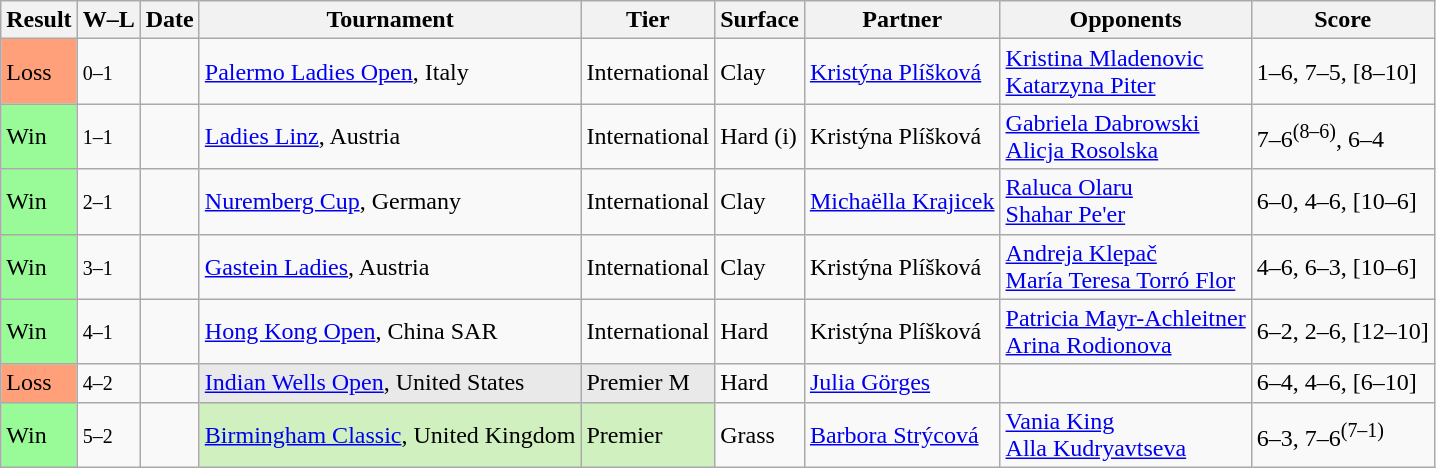<table class="sortable wikitable">
<tr>
<th>Result</th>
<th class="unsortable">W–L</th>
<th>Date</th>
<th>Tournament</th>
<th>Tier</th>
<th>Surface</th>
<th>Partner</th>
<th>Opponents</th>
<th class="unsortable">Score</th>
</tr>
<tr>
<td style="background:#ffa07a;">Loss</td>
<td><small>0–1</small></td>
<td><a href='#'></a></td>
<td><a href='#'>Palermo Ladies Open</a>, Italy</td>
<td>International</td>
<td>Clay</td>
<td> <a href='#'>Kristýna Plíšková</a></td>
<td> <a href='#'>Kristina Mladenovic</a> <br>  <a href='#'>Katarzyna Piter</a></td>
<td>1–6, 7–5, [8–10]</td>
</tr>
<tr>
<td style="background:#98fb98;">Win</td>
<td><small>1–1</small></td>
<td><a href='#'></a></td>
<td><a href='#'>Ladies Linz</a>, Austria</td>
<td>International</td>
<td>Hard (i)</td>
<td> Kristýna Plíšková</td>
<td> <a href='#'>Gabriela Dabrowski</a> <br>  <a href='#'>Alicja Rosolska</a></td>
<td>7–6<sup>(8–6)</sup>, 6–4</td>
</tr>
<tr>
<td style="background:#98fb98;">Win</td>
<td><small>2–1</small></td>
<td><a href='#'></a></td>
<td><a href='#'>Nuremberg Cup</a>, Germany</td>
<td>International</td>
<td>Clay</td>
<td> <a href='#'>Michaëlla Krajicek</a></td>
<td> <a href='#'>Raluca Olaru</a> <br>  <a href='#'>Shahar Pe'er</a></td>
<td>6–0, 4–6, [10–6]</td>
</tr>
<tr>
<td style="background:#98fb98;">Win</td>
<td><small>3–1</small></td>
<td><a href='#'></a></td>
<td><a href='#'>Gastein Ladies</a>, Austria</td>
<td>International</td>
<td>Clay</td>
<td> Kristýna Plíšková</td>
<td> <a href='#'>Andreja Klepač</a> <br>  <a href='#'>María Teresa Torró Flor</a></td>
<td>4–6, 6–3, [10–6]</td>
</tr>
<tr>
<td style="background:#98fb98;">Win</td>
<td><small>4–1</small></td>
<td><a href='#'></a></td>
<td><a href='#'>Hong Kong Open</a>, China SAR</td>
<td>International</td>
<td>Hard</td>
<td> Kristýna Plíšková</td>
<td> <a href='#'>Patricia Mayr-Achleitner</a> <br>  <a href='#'>Arina Rodionova</a></td>
<td>6–2, 2–6, [12–10]</td>
</tr>
<tr>
<td style="background:#ffa07a;">Loss</td>
<td><small>4–2</small></td>
<td><a href='#'></a></td>
<td style="background:#E9E9E9;"><a href='#'>Indian Wells Open</a>, United States</td>
<td style="background:#E9E9E9;">Premier M</td>
<td>Hard</td>
<td> <a href='#'>Julia Görges</a></td>
<td></td>
<td>6–4, 4–6, [6–10]</td>
</tr>
<tr>
<td style="background:#98fb98;">Win</td>
<td><small>5–2</small></td>
<td><a href='#'></a></td>
<td style="background:#d0f0c0;"><a href='#'>Birmingham Classic</a>, United Kingdom</td>
<td style="background:#d0f0c0;">Premier</td>
<td>Grass</td>
<td> <a href='#'>Barbora Strýcová</a></td>
<td> <a href='#'>Vania King</a> <br>  <a href='#'>Alla Kudryavtseva</a></td>
<td>6–3, 7–6<sup>(7–1)</sup></td>
</tr>
</table>
